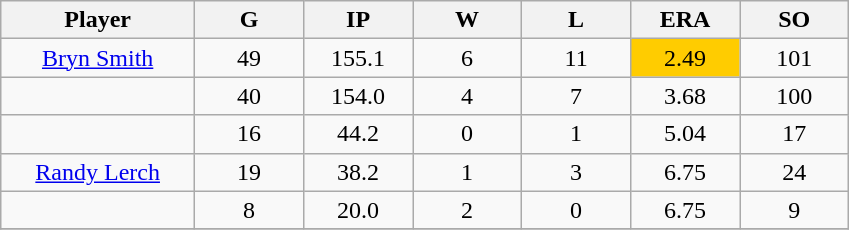<table class="wikitable sortable">
<tr>
<th bgcolor="#DDDDFF" width="16%">Player</th>
<th bgcolor="#DDDDFF" width="9%">G</th>
<th bgcolor="#DDDDFF" width="9%">IP</th>
<th bgcolor="#DDDDFF" width="9%">W</th>
<th bgcolor="#DDDDFF" width="9%">L</th>
<th bgcolor="#DDDDFF" width="9%">ERA</th>
<th bgcolor="#DDDDFF" width="9%">SO</th>
</tr>
<tr align="center">
<td><a href='#'>Bryn Smith</a></td>
<td>49</td>
<td>155.1</td>
<td>6</td>
<td>11</td>
<td style="background:#fc0;">2.49</td>
<td>101</td>
</tr>
<tr align=center>
<td></td>
<td>40</td>
<td>154.0</td>
<td>4</td>
<td>7</td>
<td>3.68</td>
<td>100</td>
</tr>
<tr align="center">
<td></td>
<td>16</td>
<td>44.2</td>
<td>0</td>
<td>1</td>
<td>5.04</td>
<td>17</td>
</tr>
<tr align="center">
<td><a href='#'>Randy Lerch</a></td>
<td>19</td>
<td>38.2</td>
<td>1</td>
<td>3</td>
<td>6.75</td>
<td>24</td>
</tr>
<tr align=center>
<td></td>
<td>8</td>
<td>20.0</td>
<td>2</td>
<td>0</td>
<td>6.75</td>
<td>9</td>
</tr>
<tr align="center">
</tr>
</table>
